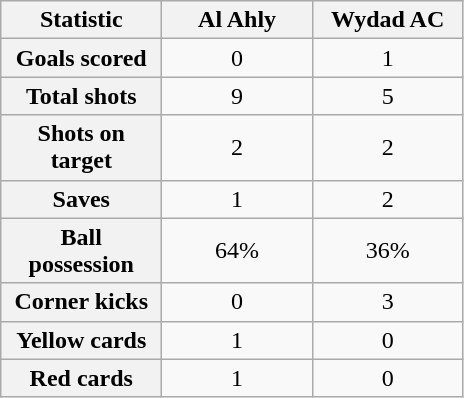<table class="wikitable plainrowheaders" style="text-align:center">
<tr>
<th scope="col" style="width:100px">Statistic</th>
<th scope="col" style="width:93px">Al Ahly</th>
<th scope="col" style="width:93px">Wydad AC</th>
</tr>
<tr>
<th scope=row>Goals scored</th>
<td>0</td>
<td>1</td>
</tr>
<tr>
<th scope=row>Total shots</th>
<td>9</td>
<td>5</td>
</tr>
<tr>
<th scope=row>Shots on target</th>
<td>2</td>
<td>2</td>
</tr>
<tr>
<th scope=row>Saves</th>
<td>1</td>
<td>2</td>
</tr>
<tr>
<th scope=row>Ball possession</th>
<td>64%</td>
<td>36%</td>
</tr>
<tr>
<th scope=row>Corner kicks</th>
<td>0</td>
<td>3</td>
</tr>
<tr>
<th scope=row>Yellow cards</th>
<td>1</td>
<td>0</td>
</tr>
<tr>
<th scope=row>Red cards</th>
<td>1</td>
<td>0</td>
</tr>
</table>
